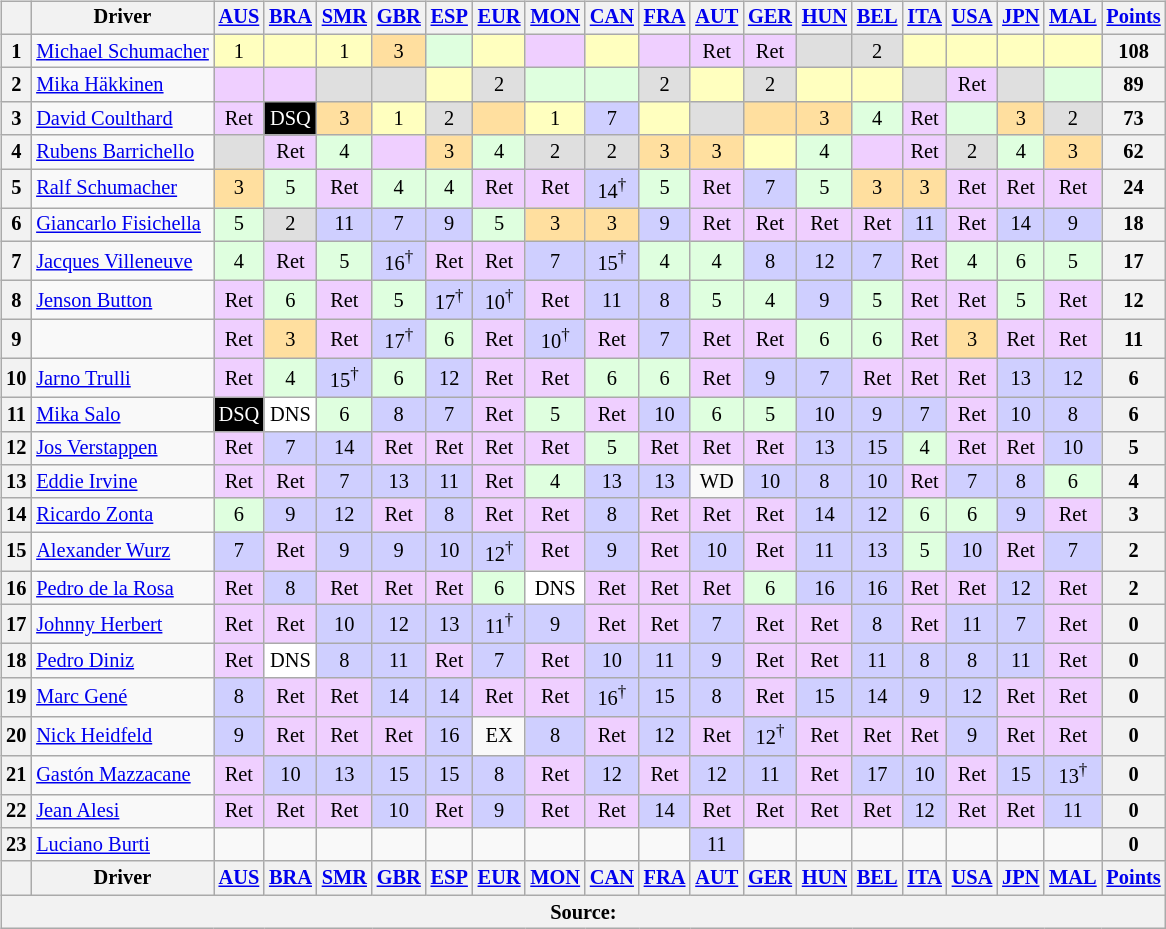<table>
<tr valign="top">
<td><br><table class="wikitable" style="font-size: 85%; text-align:center;">
<tr valign="top">
<th valign="middle"></th>
<th valign="middle">Driver</th>
<th><a href='#'>AUS</a><br></th>
<th><a href='#'>BRA</a><br></th>
<th><a href='#'>SMR</a><br></th>
<th><a href='#'>GBR</a><br></th>
<th><a href='#'>ESP</a><br></th>
<th><a href='#'>EUR</a><br></th>
<th><a href='#'>MON</a><br></th>
<th><a href='#'>CAN</a><br></th>
<th><a href='#'>FRA</a><br></th>
<th><a href='#'>AUT</a><br></th>
<th><a href='#'>GER</a><br></th>
<th><a href='#'>HUN</a><br></th>
<th><a href='#'>BEL</a><br></th>
<th><a href='#'>ITA</a><br></th>
<th><a href='#'>USA</a><br></th>
<th><a href='#'>JPN</a><br></th>
<th><a href='#'>MAL</a><br></th>
<th valign="middle"><a href='#'>Points</a></th>
</tr>
<tr>
<th>1</th>
<td align="left"> <a href='#'>Michael Schumacher</a></td>
<td style="background:#ffffbf;">1</td>
<td style="background:#ffffbf;"></td>
<td style="background:#ffffbf;">1</td>
<td style="background:#ffdf9f;">3</td>
<td style="background:#dfffdf;"></td>
<td style="background:#ffffbf;"></td>
<td style="background:#efcfff;"></td>
<td style="background:#ffffbf;"></td>
<td style="background:#efcfff;"></td>
<td style="background:#efcfff;">Ret</td>
<td style="background:#efcfff;">Ret</td>
<td style="background:#dfdfdf;"></td>
<td style="background:#dfdfdf;">2</td>
<td style="background:#ffffbf;"></td>
<td style="background:#ffffbf;"></td>
<td style="background:#ffffbf;"></td>
<td style="background:#ffffbf;"></td>
<th>108</th>
</tr>
<tr>
<th>2</th>
<td align="left"> <a href='#'>Mika Häkkinen</a></td>
<td style="background:#efcfff;"></td>
<td style="background:#efcfff;"></td>
<td style="background:#dfdfdf;"></td>
<td style="background:#dfdfdf;"></td>
<td style="background:#ffffbf;"></td>
<td style="background:#dfdfdf;">2</td>
<td style="background:#dfffdf;"></td>
<td style="background:#dfffdf;"></td>
<td style="background:#dfdfdf;">2</td>
<td style="background:#ffffbf;"></td>
<td style="background:#dfdfdf;">2</td>
<td style="background:#ffffbf;"></td>
<td style="background:#ffffbf;"></td>
<td style="background:#dfdfdf;"></td>
<td style="background:#efcfff;">Ret</td>
<td style="background:#dfdfdf;"></td>
<td style="background:#dfffdf;"></td>
<th>89</th>
</tr>
<tr>
<th>3</th>
<td align="left"> <a href='#'>David Coulthard</a></td>
<td style="background:#efcfff;">Ret</td>
<td style="background:#000000; color:white">DSQ</td>
<td style="background:#ffdf9f;">3</td>
<td style="background:#ffffbf;">1</td>
<td style="background:#dfdfdf;">2</td>
<td style="background:#ffdf9f;"></td>
<td style="background:#ffffbf;">1</td>
<td style="background:#cfcfff;">7</td>
<td style="background:#ffffbf;"></td>
<td style="background:#dfdfdf;"></td>
<td style="background:#ffdf9f;"></td>
<td style="background:#ffdf9f;">3</td>
<td style="background:#dfffdf;">4</td>
<td style="background:#efcfff;">Ret</td>
<td style="background:#dfffdf;"></td>
<td style="background:#ffdf9f;">3</td>
<td style="background:#dfdfdf;">2</td>
<th>73</th>
</tr>
<tr>
<th>4</th>
<td align="left"> <a href='#'>Rubens Barrichello</a></td>
<td style="background:#dfdfdf;"></td>
<td style="background:#efcfff;">Ret</td>
<td style="background:#dfffdf;">4</td>
<td style="background:#efcfff;"></td>
<td style="background:#ffdf9f;">3</td>
<td style="background:#dfffdf;">4</td>
<td style="background:#dfdfdf;">2</td>
<td style="background:#dfdfdf;">2</td>
<td style="background:#ffdf9f;">3</td>
<td style="background:#ffdf9f;">3</td>
<td style="background:#ffffbf;"></td>
<td style="background:#dfffdf;">4</td>
<td style="background:#efcfff;"></td>
<td style="background:#efcfff;">Ret</td>
<td style="background:#dfdfdf;">2</td>
<td style="background:#dfffdf;">4</td>
<td style="background:#ffdf9f;">3</td>
<th>62</th>
</tr>
<tr>
<th>5</th>
<td align="left"> <a href='#'>Ralf Schumacher</a></td>
<td style="background:#ffdf9f;">3</td>
<td style="background:#dfffdf;">5</td>
<td style="background:#efcfff;">Ret</td>
<td style="background:#dfffdf;">4</td>
<td style="background:#dfffdf;">4</td>
<td style="background:#efcfff;">Ret</td>
<td style="background:#efcfff;">Ret</td>
<td style="background:#cfcfff;">14<sup>†</sup></td>
<td style="background:#dfffdf;">5</td>
<td style="background:#efcfff;">Ret</td>
<td style="background:#cfcfff;">7</td>
<td style="background:#dfffdf;">5</td>
<td style="background:#ffdf9f;">3</td>
<td style="background:#ffdf9f;">3</td>
<td style="background:#efcfff;">Ret</td>
<td style="background:#efcfff;">Ret</td>
<td style="background:#efcfff;">Ret</td>
<th>24</th>
</tr>
<tr>
<th>6</th>
<td align="left"> <a href='#'>Giancarlo Fisichella</a></td>
<td style="background:#dfffdf;">5</td>
<td style="background:#dfdfdf;">2</td>
<td style="background:#cfcfff;">11</td>
<td style="background:#cfcfff;">7</td>
<td style="background:#cfcfff;">9</td>
<td style="background:#dfffdf;">5</td>
<td style="background:#ffdf9f;">3</td>
<td style="background:#ffdf9f;">3</td>
<td style="background:#cfcfff;">9</td>
<td style="background:#efcfff;">Ret</td>
<td style="background:#efcfff;">Ret</td>
<td style="background:#efcfff;">Ret</td>
<td style="background:#efcfff;">Ret</td>
<td style="background:#cfcfff;">11</td>
<td style="background:#efcfff;">Ret</td>
<td style="background:#cfcfff;">14</td>
<td style="background:#cfcfff;">9</td>
<th>18</th>
</tr>
<tr>
<th>7</th>
<td align="left"> <a href='#'>Jacques Villeneuve</a></td>
<td style="background:#dfffdf;">4</td>
<td style="background:#efcfff;">Ret</td>
<td style="background:#dfffdf;">5</td>
<td style="background:#cfcfff;">16<sup>†</sup></td>
<td style="background:#efcfff;">Ret</td>
<td style="background:#efcfff;">Ret</td>
<td style="background:#cfcfff;">7</td>
<td style="background:#cfcfff;">15<sup>†</sup></td>
<td style="background:#dfffdf;">4</td>
<td style="background:#dfffdf;">4</td>
<td style="background:#cfcfff;">8</td>
<td style="background:#cfcfff;">12</td>
<td style="background:#cfcfff;">7</td>
<td style="background:#efcfff;">Ret</td>
<td style="background:#dfffdf;">4</td>
<td style="background:#dfffdf;">6</td>
<td style="background:#dfffdf;">5</td>
<th>17</th>
</tr>
<tr>
<th>8</th>
<td align="left"> <a href='#'>Jenson Button</a></td>
<td style="background:#efcfff;">Ret</td>
<td style="background:#dfffdf;">6</td>
<td style="background:#efcfff;">Ret</td>
<td style="background:#dfffdf;">5</td>
<td style="background:#cfcfff;">17<sup>†</sup></td>
<td style="background:#cfcfff;">10<sup>†</sup></td>
<td style="background:#efcfff;">Ret</td>
<td style="background:#cfcfff;">11</td>
<td style="background:#cfcfff;">8</td>
<td style="background:#dfffdf;">5</td>
<td style="background:#dfffdf;">4</td>
<td style="background:#cfcfff;">9</td>
<td style="background:#dfffdf;">5</td>
<td style="background:#efcfff;">Ret</td>
<td style="background:#efcfff;">Ret</td>
<td style="background:#dfffdf;">5</td>
<td style="background:#efcfff;">Ret</td>
<th>12</th>
</tr>
<tr>
<th>9</th>
<td align="left"></td>
<td style="background:#efcfff;">Ret</td>
<td style="background:#ffdf9f;">3</td>
<td style="background:#efcfff;">Ret</td>
<td style="background:#cfcfff;">17<sup>†</sup></td>
<td style="background:#dfffdf;">6</td>
<td style="background:#efcfff;">Ret</td>
<td style="background:#cfcfff;">10<sup>†</sup></td>
<td style="background:#efcfff;">Ret</td>
<td style="background:#cfcfff;">7</td>
<td style="background:#efcfff;">Ret</td>
<td style="background:#efcfff;">Ret</td>
<td style="background:#dfffdf;">6</td>
<td style="background:#dfffdf;">6</td>
<td style="background:#efcfff;">Ret</td>
<td style="background:#ffdf9f;">3</td>
<td style="background:#efcfff;">Ret</td>
<td style="background:#efcfff;">Ret</td>
<th>11</th>
</tr>
<tr>
<th>10</th>
<td align="left"> <a href='#'>Jarno Trulli</a></td>
<td style="background:#efcfff;">Ret</td>
<td style="background:#dfffdf;">4</td>
<td style="background:#cfcfff;">15<sup>†</sup></td>
<td style="background:#dfffdf;">6</td>
<td style="background:#cfcfff;">12</td>
<td style="background:#efcfff;">Ret</td>
<td style="background:#efcfff;">Ret</td>
<td style="background:#dfffdf;">6</td>
<td style="background:#dfffdf;">6</td>
<td style="background:#efcfff;">Ret</td>
<td style="background:#cfcfff;">9</td>
<td style="background:#cfcfff;">7</td>
<td style="background:#efcfff;">Ret</td>
<td style="background:#efcfff;">Ret</td>
<td style="background:#efcfff;">Ret</td>
<td style="background:#cfcfff;">13</td>
<td style="background:#cfcfff;">12</td>
<th>6</th>
</tr>
<tr>
<th>11</th>
<td align="left"> <a href='#'>Mika Salo</a></td>
<td style="background:#000000; color:white">DSQ</td>
<td style="background:#ffffff;">DNS</td>
<td style="background:#dfffdf;">6</td>
<td style="background:#cfcfff;">8</td>
<td style="background:#cfcfff;">7</td>
<td style="background:#efcfff;">Ret</td>
<td style="background:#dfffdf;">5</td>
<td style="background:#efcfff;">Ret</td>
<td style="background:#cfcfff;">10</td>
<td style="background:#dfffdf;">6</td>
<td style="background:#dfffdf;">5</td>
<td style="background:#cfcfff;">10</td>
<td style="background:#cfcfff;">9</td>
<td style="background:#cfcfff;">7</td>
<td style="background:#efcfff;">Ret</td>
<td style="background:#cfcfff;">10</td>
<td style="background:#cfcfff;">8</td>
<th>6</th>
</tr>
<tr>
<th>12</th>
<td align="left"> <a href='#'>Jos Verstappen</a></td>
<td style="background:#efcfff;">Ret</td>
<td style="background:#cfcfff;">7</td>
<td style="background:#cfcfff;">14</td>
<td style="background:#efcfff;">Ret</td>
<td style="background:#efcfff;">Ret</td>
<td style="background:#efcfff;">Ret</td>
<td style="background:#efcfff;">Ret</td>
<td style="background:#dfffdf;">5</td>
<td style="background:#efcfff;">Ret</td>
<td style="background:#efcfff;">Ret</td>
<td style="background:#efcfff;">Ret</td>
<td style="background:#cfcfff;">13</td>
<td style="background:#cfcfff;">15</td>
<td style="background:#dfffdf;">4</td>
<td style="background:#efcfff;">Ret</td>
<td style="background:#efcfff;">Ret</td>
<td style="background:#cfcfff;">10</td>
<th>5</th>
</tr>
<tr>
<th>13</th>
<td align="left"> <a href='#'>Eddie Irvine</a></td>
<td style="background:#efcfff;">Ret</td>
<td style="background:#efcfff;">Ret</td>
<td style="background:#cfcfff;">7</td>
<td style="background:#cfcfff;">13</td>
<td style="background:#cfcfff;">11</td>
<td style="background:#efcfff;">Ret</td>
<td style="background:#dfffdf;">4</td>
<td style="background:#cfcfff;">13</td>
<td style="background:#cfcfff;">13</td>
<td>WD</td>
<td style="background:#cfcfff;">10</td>
<td style="background:#cfcfff;">8</td>
<td style="background:#cfcfff;">10</td>
<td style="background:#efcfff;">Ret</td>
<td style="background:#cfcfff;">7</td>
<td style="background:#cfcfff;">8</td>
<td style="background:#dfffdf;">6</td>
<th>4</th>
</tr>
<tr>
<th>14</th>
<td align="left"> <a href='#'>Ricardo Zonta</a></td>
<td style="background:#dfffdf;">6</td>
<td style="background:#cfcfff;">9</td>
<td style="background:#cfcfff;">12</td>
<td style="background:#efcfff;">Ret</td>
<td style="background:#cfcfff;">8</td>
<td style="background:#efcfff;">Ret</td>
<td style="background:#efcfff;">Ret</td>
<td style="background:#cfcfff;">8</td>
<td style="background:#efcfff;">Ret</td>
<td style="background:#efcfff;">Ret</td>
<td style="background:#efcfff;">Ret</td>
<td style="background:#cfcfff;">14</td>
<td style="background:#cfcfff;">12</td>
<td style="background:#dfffdf;">6</td>
<td style="background:#dfffdf;">6</td>
<td style="background:#cfcfff;">9</td>
<td style="background:#efcfff;">Ret</td>
<th>3</th>
</tr>
<tr>
<th>15</th>
<td align="left"> <a href='#'>Alexander Wurz</a></td>
<td style="background:#cfcfff;">7</td>
<td style="background:#efcfff;">Ret</td>
<td style="background:#cfcfff;">9</td>
<td style="background:#cfcfff;">9</td>
<td style="background:#cfcfff;">10</td>
<td style="background:#cfcfff;">12<sup>†</sup></td>
<td style="background:#efcfff;">Ret</td>
<td style="background:#cfcfff;">9</td>
<td style="background:#efcfff;">Ret</td>
<td style="background:#cfcfff;">10</td>
<td style="background:#efcfff;">Ret</td>
<td style="background:#cfcfff;">11</td>
<td style="background:#cfcfff;">13</td>
<td style="background:#dfffdf;">5</td>
<td style="background:#cfcfff;">10</td>
<td style="background:#efcfff;">Ret</td>
<td style="background:#cfcfff;">7</td>
<th>2</th>
</tr>
<tr>
<th>16</th>
<td align="left"> <a href='#'>Pedro de la Rosa</a></td>
<td style="background:#efcfff;">Ret</td>
<td style="background:#cfcfff;">8</td>
<td style="background:#efcfff;">Ret</td>
<td style="background:#efcfff;">Ret</td>
<td style="background:#efcfff;">Ret</td>
<td style="background:#dfffdf;">6</td>
<td style="background:#ffffff;">DNS</td>
<td style="background:#efcfff;">Ret</td>
<td style="background:#efcfff;">Ret</td>
<td style="background:#efcfff;">Ret</td>
<td style="background:#dfffdf;">6</td>
<td style="background:#cfcfff;">16</td>
<td style="background:#cfcfff;">16</td>
<td style="background:#efcfff;">Ret</td>
<td style="background:#efcfff;">Ret</td>
<td style="background:#cfcfff;">12</td>
<td style="background:#efcfff;">Ret</td>
<th>2</th>
</tr>
<tr>
<th>17</th>
<td align="left"> <a href='#'>Johnny Herbert</a></td>
<td style="background:#efcfff;">Ret</td>
<td style="background:#efcfff;">Ret</td>
<td style="background:#cfcfff;">10</td>
<td style="background:#cfcfff;">12</td>
<td style="background:#cfcfff;">13</td>
<td style="background:#cfcfff;">11<sup>†</sup></td>
<td style="background:#cfcfff;">9</td>
<td style="background:#efcfff;">Ret</td>
<td style="background:#efcfff;">Ret</td>
<td style="background:#cfcfff;">7</td>
<td style="background:#efcfff;">Ret</td>
<td style="background:#efcfff;">Ret</td>
<td style="background:#cfcfff;">8</td>
<td style="background:#efcfff;">Ret</td>
<td style="background:#cfcfff;">11</td>
<td style="background:#cfcfff;">7</td>
<td style="background:#efcfff;">Ret</td>
<th>0</th>
</tr>
<tr>
<th>18</th>
<td align="left"> <a href='#'>Pedro Diniz</a></td>
<td style="background:#efcfff;">Ret</td>
<td style="background:#ffffff;">DNS</td>
<td style="background:#cfcfff;">8</td>
<td style="background:#cfcfff;">11</td>
<td style="background:#efcfff;">Ret</td>
<td style="background:#cfcfff;">7</td>
<td style="background:#efcfff;">Ret</td>
<td style="background:#cfcfff;">10</td>
<td style="background:#cfcfff;">11</td>
<td style="background:#cfcfff;">9</td>
<td style="background:#efcfff;">Ret</td>
<td style="background:#efcfff;">Ret</td>
<td style="background:#cfcfff;">11</td>
<td style="background:#cfcfff;">8</td>
<td style="background:#cfcfff;">8</td>
<td style="background:#cfcfff;">11</td>
<td style="background:#efcfff;">Ret</td>
<th>0</th>
</tr>
<tr>
<th>19</th>
<td align="left"> <a href='#'>Marc Gené</a></td>
<td style="background:#cfcfff;">8</td>
<td style="background:#efcfff;">Ret</td>
<td style="background:#efcfff;">Ret</td>
<td style="background:#cfcfff;">14</td>
<td style="background:#cfcfff;">14</td>
<td style="background:#efcfff;">Ret</td>
<td style="background:#efcfff;">Ret</td>
<td style="background:#cfcfff;">16<sup>†</sup></td>
<td style="background:#cfcfff;">15</td>
<td style="background:#cfcfff;">8</td>
<td style="background:#efcfff;">Ret</td>
<td style="background:#cfcfff;">15</td>
<td style="background:#cfcfff;">14</td>
<td style="background:#cfcfff;">9</td>
<td style="background:#cfcfff;">12</td>
<td style="background:#efcfff;">Ret</td>
<td style="background:#efcfff;">Ret</td>
<th>0</th>
</tr>
<tr>
<th>20</th>
<td align="left"> <a href='#'>Nick Heidfeld</a></td>
<td style="background:#cfcfff;">9</td>
<td style="background:#efcfff;">Ret</td>
<td style="background:#efcfff;">Ret</td>
<td style="background:#efcfff;">Ret</td>
<td style="background:#cfcfff;">16</td>
<td>EX</td>
<td style="background:#cfcfff;">8</td>
<td style="background:#efcfff;">Ret</td>
<td style="background:#cfcfff;">12</td>
<td style="background:#efcfff;">Ret</td>
<td style="background:#cfcfff;">12<sup>†</sup></td>
<td style="background:#efcfff;">Ret</td>
<td style="background:#efcfff;">Ret</td>
<td style="background:#efcfff;">Ret</td>
<td style="background:#cfcfff;">9</td>
<td style="background:#efcfff;">Ret</td>
<td style="background:#efcfff;">Ret</td>
<th>0</th>
</tr>
<tr>
<th>21</th>
<td align="left"> <a href='#'>Gastón Mazzacane</a></td>
<td style="background:#efcfff;">Ret</td>
<td style="background:#cfcfff;">10</td>
<td style="background:#cfcfff;">13</td>
<td style="background:#cfcfff;">15</td>
<td style="background:#cfcfff;">15</td>
<td style="background:#cfcfff;">8</td>
<td style="background:#efcfff;">Ret</td>
<td style="background:#cfcfff;">12</td>
<td style="background:#efcfff;">Ret</td>
<td style="background:#cfcfff;">12</td>
<td style="background:#cfcfff;">11</td>
<td style="background:#efcfff;">Ret</td>
<td style="background:#cfcfff;">17</td>
<td style="background:#cfcfff;">10</td>
<td style="background:#efcfff;">Ret</td>
<td style="background:#cfcfff;">15</td>
<td style="background:#cfcfff;">13<sup>†</sup></td>
<th>0</th>
</tr>
<tr>
<th>22</th>
<td align="left"> <a href='#'>Jean Alesi</a></td>
<td style="background:#efcfff;">Ret</td>
<td style="background:#efcfff;">Ret</td>
<td style="background:#efcfff;">Ret</td>
<td style="background:#cfcfff;">10</td>
<td style="background:#efcfff;">Ret</td>
<td style="background:#cfcfff;">9</td>
<td style="background:#efcfff;">Ret</td>
<td style="background:#efcfff;">Ret</td>
<td style="background:#cfcfff;">14</td>
<td style="background:#efcfff;">Ret</td>
<td style="background:#efcfff;">Ret</td>
<td style="background:#efcfff;">Ret</td>
<td style="background:#efcfff;">Ret</td>
<td style="background:#cfcfff;">12</td>
<td style="background:#efcfff;">Ret</td>
<td style="background:#efcfff;">Ret</td>
<td style="background:#cfcfff;">11</td>
<th>0</th>
</tr>
<tr>
<th>23</th>
<td align="left"> <a href='#'>Luciano Burti</a></td>
<td></td>
<td></td>
<td></td>
<td></td>
<td></td>
<td></td>
<td></td>
<td></td>
<td></td>
<td style="background:#cfcfff;">11</td>
<td></td>
<td></td>
<td></td>
<td></td>
<td></td>
<td></td>
<td></td>
<th>0</th>
</tr>
<tr valign="top">
<th valign="middle"></th>
<th valign="middle">Driver</th>
<th><a href='#'>AUS</a><br></th>
<th><a href='#'>BRA</a><br></th>
<th><a href='#'>SMR</a><br></th>
<th><a href='#'>GBR</a><br></th>
<th><a href='#'>ESP</a><br></th>
<th><a href='#'>EUR</a><br></th>
<th><a href='#'>MON</a><br></th>
<th><a href='#'>CAN</a><br></th>
<th><a href='#'>FRA</a><br></th>
<th><a href='#'>AUT</a><br></th>
<th><a href='#'>GER</a><br></th>
<th><a href='#'>HUN</a><br></th>
<th><a href='#'>BEL</a><br></th>
<th><a href='#'>ITA</a><br></th>
<th><a href='#'>USA</a><br></th>
<th><a href='#'>JPN</a><br></th>
<th><a href='#'>MAL</a><br></th>
<th valign="middle"><a href='#'>Points</a></th>
</tr>
<tr>
<th colspan="20">Source:</th>
</tr>
</table>
</td>
<td><br>
<br></td>
</tr>
</table>
